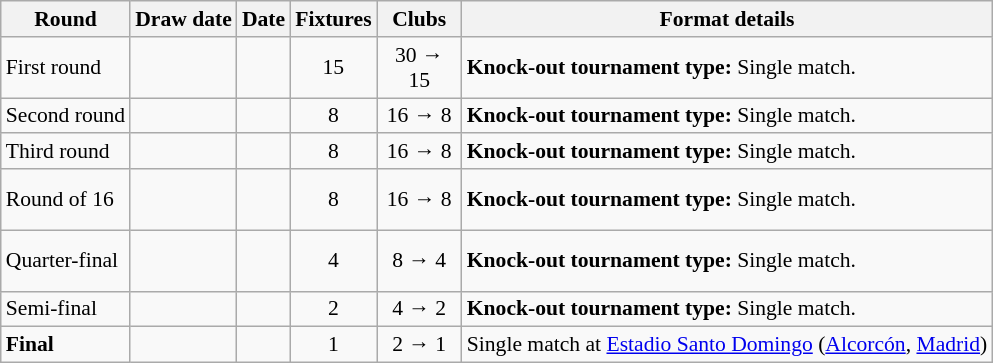<table class="wikitable" style="font-size:90%">
<tr>
<th>Round</th>
<th>Draw date</th>
<th>Date</th>
<th>Fixtures</th>
<th width=50>Clubs</th>
<th>Format details</th>
</tr>
<tr>
<td>First round</td>
<td style="text-align:left;"></td>
<td style="text-align:left;"><br><br></td>
<td style="text-align:center;">15</td>
<td style="text-align:center;">30 → 15</td>
<td><strong>Knock-out tournament type:</strong> Single match.</td>
</tr>
<tr>
<td>Second round</td>
<td style="text-align:left;"></td>
<td style="text-align:left;"><br></td>
<td style="text-align:center;">8</td>
<td style="text-align:center;">16 → 8</td>
<td><strong>Knock-out tournament type:</strong> Single match.</td>
</tr>
<tr>
<td>Third round</td>
<td style="text-align:left;"></td>
<td style="text-align:left;"></td>
<td style="text-align:center;">8</td>
<td style="text-align:center;">16 → 8</td>
<td><strong>Knock-out tournament type:</strong> Single match.</td>
</tr>
<tr>
<td>Round of 16</td>
<td style="text-align:left;"></td>
<td style="text-align:left;"><br><br></td>
<td style="text-align:center;">8</td>
<td style="text-align:center;">16 → 8</td>
<td><strong>Knock-out tournament type:</strong> Single match.</td>
</tr>
<tr>
<td>Quarter-final</td>
<td style="text-align:left;"></td>
<td style="text-align:left;"><br><br></td>
<td style="text-align:center;">4</td>
<td style="text-align:center;">8 → 4</td>
<td><strong>Knock-out tournament type:</strong> Single match.</td>
</tr>
<tr>
<td>Semi-final</td>
<td style="text-align:left;"></td>
<td style="text-align:left;"><br></td>
<td style="text-align:center;">2</td>
<td style="text-align:center;">4 → 2</td>
<td><strong>Knock-out tournament type:</strong> Single match.</td>
</tr>
<tr>
<td><strong>Final</strong></td>
<td style="text-align:left;"></td>
<td style="text-align:left;"></td>
<td style="text-align:center;">1</td>
<td style="text-align:center;">2 → 1</td>
<td>Single match at <a href='#'>Estadio Santo Domingo</a> (<a href='#'>Alcorcón</a>, <a href='#'>Madrid</a>)</td>
</tr>
</table>
